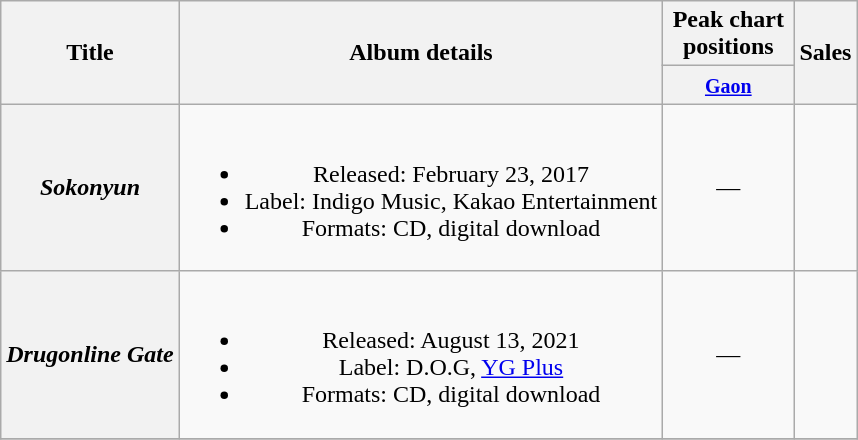<table class="wikitable plainrowheaders" style="text-align:center;">
<tr>
<th scope="col" rowspan="2">Title</th>
<th scope="col" rowspan="2">Album details</th>
<th scope="col" colspan="1" style="width:5em;">Peak chart positions</th>
<th scope="col" rowspan="2">Sales</th>
</tr>
<tr>
<th><small><a href='#'>Gaon</a></small><br></th>
</tr>
<tr>
<th scope="row"><em>Sokonyun</em></th>
<td><br><ul><li>Released: February 23, 2017</li><li>Label: Indigo Music, Kakao Entertainment</li><li>Formats: CD, digital download</li></ul></td>
<td>—</td>
<td></td>
</tr>
<tr>
<th scope="row"><em>Drugonline Gate</em><br></th>
<td><br><ul><li>Released: August 13, 2021</li><li>Label: D.O.G, <a href='#'>YG Plus</a></li><li>Formats: CD, digital download</li></ul></td>
<td>—</td>
<td></td>
</tr>
<tr>
</tr>
</table>
